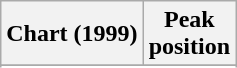<table class="wikitable sortable plainrowheaders">
<tr>
<th>Chart (1999)</th>
<th>Peak<br>position</th>
</tr>
<tr>
</tr>
<tr>
</tr>
</table>
